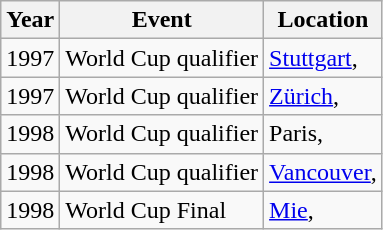<table class="wikitable sortable">
<tr>
<th>Year</th>
<th>Event</th>
<th>Location</th>
</tr>
<tr>
<td>1997</td>
<td>World Cup qualifier</td>
<td><a href='#'>Stuttgart</a>, </td>
</tr>
<tr>
<td>1997</td>
<td>World Cup qualifier</td>
<td><a href='#'>Zürich</a>, </td>
</tr>
<tr>
<td>1998</td>
<td>World Cup qualifier</td>
<td>Paris, </td>
</tr>
<tr>
<td>1998</td>
<td>World Cup qualifier</td>
<td><a href='#'>Vancouver</a>, </td>
</tr>
<tr>
<td>1998</td>
<td>World Cup Final</td>
<td><a href='#'>Mie</a>, </td>
</tr>
</table>
